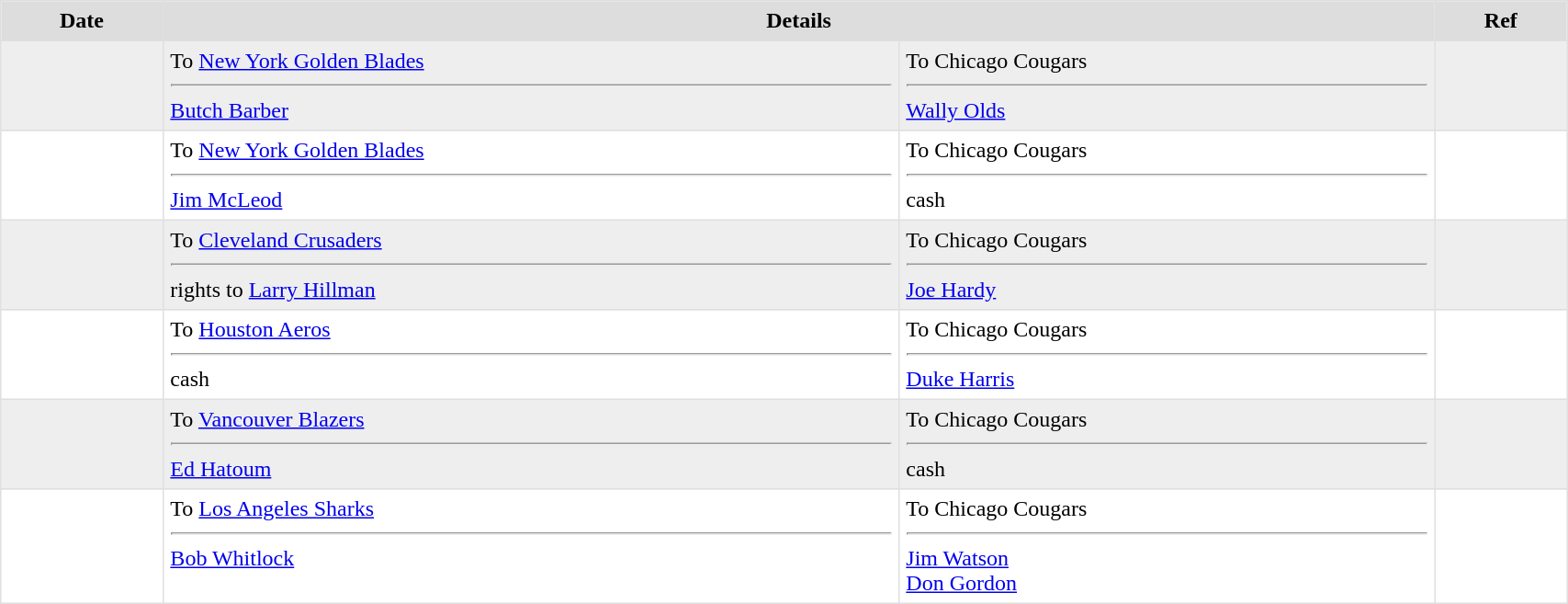<table border=1 style="border-collapse:collapse" bordercolor="#DFDFDF" cellpadding="5" width=90%>
<tr style="background:#ddd; text-align:center;">
<th>Date</th>
<th colspan="2">Details</th>
<th>Ref</th>
</tr>
<tr style="background:#eee;">
<td></td>
<td valign="top">To <a href='#'>New York Golden Blades</a><hr><a href='#'>Butch Barber</a></td>
<td valign="top">To Chicago Cougars<hr><a href='#'>Wally Olds</a></td>
<td></td>
</tr>
<tr>
<td></td>
<td valign="top">To <a href='#'>New York Golden Blades</a><hr><a href='#'>Jim McLeod</a></td>
<td valign="top">To Chicago Cougars<hr>cash</td>
<td></td>
</tr>
<tr style="background:#eee;">
<td></td>
<td valign="top">To <a href='#'>Cleveland Crusaders</a><hr>rights to <a href='#'>Larry Hillman</a></td>
<td valign="top">To Chicago Cougars<hr><a href='#'>Joe Hardy</a></td>
<td></td>
</tr>
<tr>
<td></td>
<td valign="top">To <a href='#'>Houston Aeros</a><hr>cash</td>
<td valign="top">To Chicago Cougars<hr><a href='#'>Duke Harris</a></td>
<td></td>
</tr>
<tr style="background:#eee;">
<td></td>
<td valign="top">To <a href='#'>Vancouver Blazers</a><hr><a href='#'>Ed Hatoum</a></td>
<td valign="top">To Chicago Cougars<hr>cash</td>
<td></td>
</tr>
<tr>
<td></td>
<td valign="top">To <a href='#'>Los Angeles Sharks</a><hr><a href='#'>Bob Whitlock</a></td>
<td valign="top">To Chicago Cougars<hr><a href='#'>Jim Watson</a><br><a href='#'>Don Gordon</a></td>
<td></td>
</tr>
</table>
